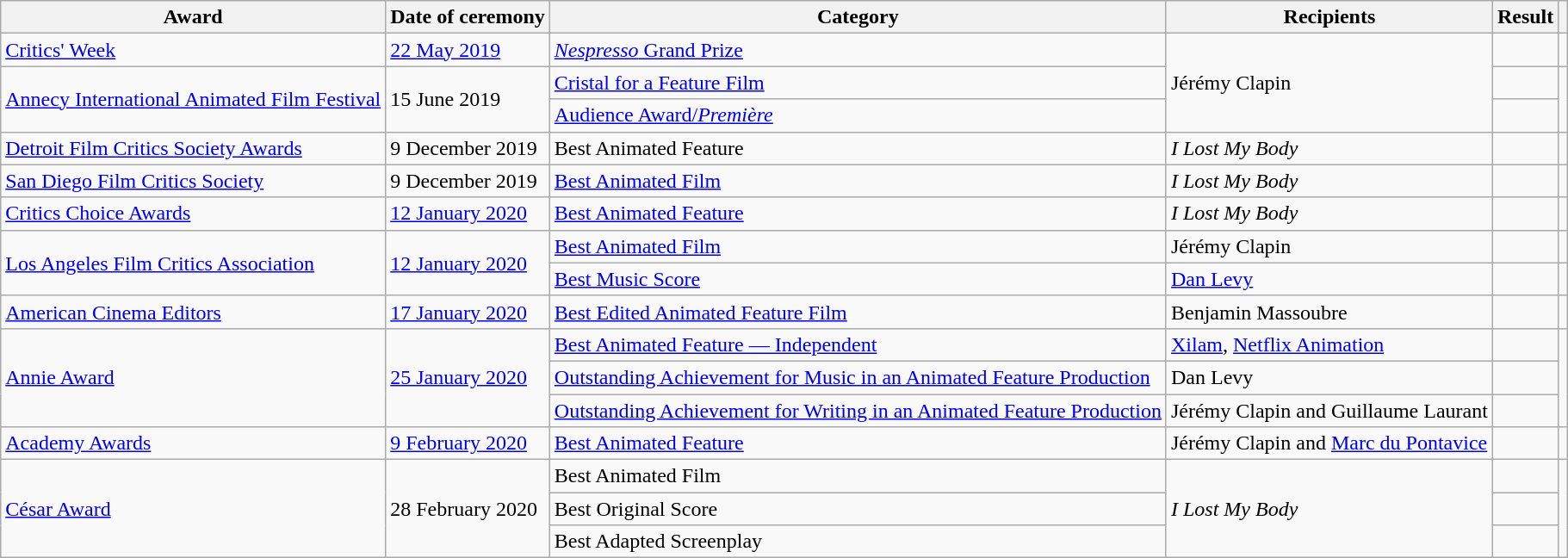<table class="wikitable sortable plainrowheaders">
<tr>
<th scope="col">Award</th>
<th scope="col">Date of ceremony</th>
<th scope="col">Category</th>
<th scope="col">Recipients</th>
<th scope="col">Result</th>
<th scope="col" class="unsortable"></th>
</tr>
<tr>
<td><a href='#'>Critics' Week</a></td>
<td><a href='#'>22 May 2019</a></td>
<td><a href='#'><em>Nespresso</em> Grand Prize</a></td>
<td rowspan=3>Jérémy Clapin</td>
<td></td>
<td align=center></td>
</tr>
<tr>
<td rowspan=2><a href='#'>Annecy International Animated Film Festival</a></td>
<td rowspan=2>15 June 2019</td>
<td><a href='#'>Cristal for a Feature Film</a></td>
<td></td>
<td rowspan=2 align=center></td>
</tr>
<tr>
<td><a href='#'>Audience Award/<em>Première</em></a></td>
<td></td>
</tr>
<tr>
<td><a href='#'>Detroit Film Critics Society Awards</a></td>
<td>9 December 2019</td>
<td>Best Animated Feature</td>
<td><em>I Lost My Body</em></td>
<td></td>
<td align=center></td>
</tr>
<tr>
<td><a href='#'>San Diego Film Critics Society</a></td>
<td>9 December 2019</td>
<td><a href='#'>Best Animated Film</a></td>
<td><em>I Lost My Body</em></td>
<td></td>
<td align=center></td>
</tr>
<tr>
<td><a href='#'>Critics Choice Awards</a></td>
<td><a href='#'>12 January 2020</a></td>
<td><a href='#'>Best Animated Feature</a></td>
<td><em>I Lost My Body</em></td>
<td></td>
<td align=center></td>
</tr>
<tr>
<td rowspan="2"><a href='#'>Los Angeles Film Critics Association</a></td>
<td rowspan="2"><a href='#'>12 January 2020</a></td>
<td><a href='#'>Best Animated Film</a></td>
<td>Jérémy Clapin</td>
<td></td>
<td></td>
</tr>
<tr>
<td><a href='#'>Best Music Score</a></td>
<td><a href='#'>Dan Levy</a></td>
<td></td>
<td></td>
</tr>
<tr>
<td><a href='#'>American Cinema Editors</a></td>
<td><a href='#'>17 January 2020</a></td>
<td><a href='#'>Best Edited Animated Feature Film</a></td>
<td>Benjamin Massoubre</td>
<td></td>
<td align=center></td>
</tr>
<tr>
<td rowspan="3"><a href='#'>Annie Award</a></td>
<td rowspan="3"><a href='#'>25 January 2020</a></td>
<td><a href='#'>Best Animated Feature — Independent</a></td>
<td><a href='#'>Xilam</a>, <a href='#'>Netflix Animation</a></td>
<td></td>
<td rowspan="3" align="center"></td>
</tr>
<tr>
<td><a href='#'>Outstanding Achievement for Music in an Animated Feature Production</a></td>
<td>Dan Levy</td>
<td></td>
</tr>
<tr>
<td><a href='#'>Outstanding Achievement for Writing in an Animated Feature Production</a></td>
<td>Jérémy Clapin and Guillaume Laurant</td>
<td></td>
</tr>
<tr>
<td><a href='#'>Academy Awards</a></td>
<td><a href='#'>9 February 2020</a></td>
<td><a href='#'>Best Animated Feature</a></td>
<td>Jérémy Clapin and <a href='#'>Marc du Pontavice</a></td>
<td></td>
<td align=center></td>
</tr>
<tr>
<td rowspan="3"><a href='#'>César Award</a></td>
<td rowspan="3">28 February 2020</td>
<td>Best Animated Film</td>
<td rowspan="3"><em>I Lost My Body</em></td>
<td></td>
<td rowspan="3"></td>
</tr>
<tr>
<td>Best Original Score</td>
<td></td>
</tr>
<tr>
<td>Best Adapted Screenplay</td>
<td></td>
</tr>
</table>
